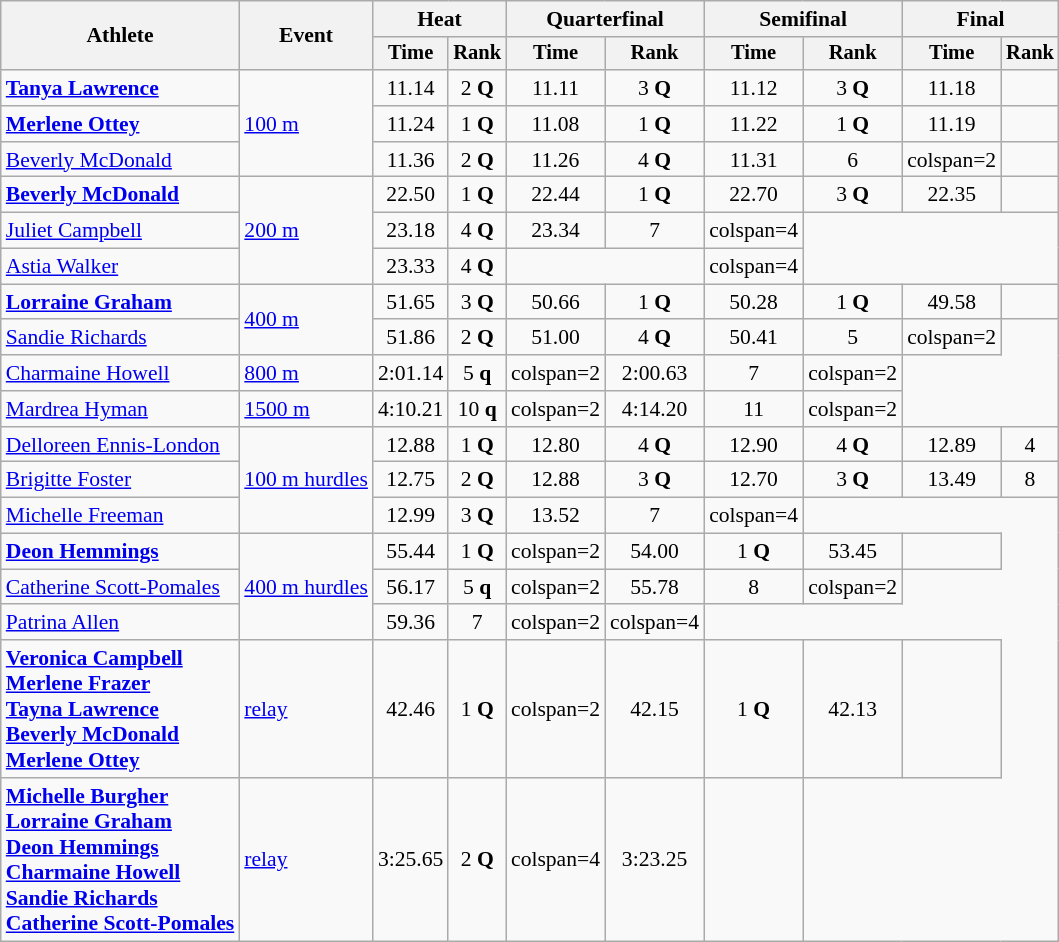<table class=wikitable style=font-size:90%;text-align:center>
<tr>
<th rowspan=2>Athlete</th>
<th rowspan=2>Event</th>
<th colspan=2>Heat</th>
<th colspan=2>Quarterfinal</th>
<th colspan=2>Semifinal</th>
<th colspan=2>Final</th>
</tr>
<tr style=font-size:95%>
<th>Time</th>
<th>Rank</th>
<th>Time</th>
<th>Rank</th>
<th>Time</th>
<th>Rank</th>
<th>Time</th>
<th>Rank</th>
</tr>
<tr>
<td align=left><strong><a href='#'>Tanya Lawrence</a></strong></td>
<td align=left rowspan=3><a href='#'>100 m</a></td>
<td>11.14</td>
<td>2 <strong>Q</strong></td>
<td>11.11</td>
<td>3 <strong>Q</strong></td>
<td>11.12</td>
<td>3 <strong>Q</strong></td>
<td>11.18</td>
<td></td>
</tr>
<tr>
<td align=left><strong><a href='#'>Merlene Ottey</a></strong></td>
<td>11.24</td>
<td>1 <strong>Q</strong></td>
<td>11.08</td>
<td>1 <strong>Q</strong></td>
<td>11.22</td>
<td>1 <strong>Q</strong></td>
<td>11.19</td>
<td></td>
</tr>
<tr>
<td align=left><a href='#'>Beverly McDonald</a></td>
<td>11.36</td>
<td>2 <strong>Q</strong></td>
<td>11.26</td>
<td>4 <strong>Q</strong></td>
<td>11.31</td>
<td>6</td>
<td>colspan=2 </td>
</tr>
<tr>
<td align=left><strong><a href='#'>Beverly McDonald</a></strong></td>
<td align=left rowspan=3><a href='#'>200 m</a></td>
<td>22.50</td>
<td>1 <strong>Q</strong></td>
<td>22.44</td>
<td>1  <strong>Q</strong></td>
<td>22.70</td>
<td>3  <strong>Q</strong></td>
<td>22.35</td>
<td></td>
</tr>
<tr>
<td align=left><a href='#'>Juliet Campbell</a></td>
<td>23.18</td>
<td>4 <strong>Q</strong></td>
<td>23.34</td>
<td>7</td>
<td>colspan=4 </td>
</tr>
<tr>
<td align=left><a href='#'>Astia Walker</a></td>
<td>23.33</td>
<td>4  <strong>Q</strong></td>
<td colspan=2></td>
<td>colspan=4 </td>
</tr>
<tr>
<td align=left><strong><a href='#'>Lorraine Graham</a></strong></td>
<td align=left rowspan=2><a href='#'>400 m</a></td>
<td>51.65</td>
<td>3 <strong>Q</strong></td>
<td>50.66</td>
<td>1 <strong>Q</strong></td>
<td>50.28</td>
<td>1 <strong>Q</strong></td>
<td>49.58</td>
<td></td>
</tr>
<tr>
<td align=left><a href='#'>Sandie Richards</a></td>
<td>51.86</td>
<td>2 <strong>Q</strong></td>
<td>51.00</td>
<td>4 <strong>Q</strong></td>
<td>50.41</td>
<td>5</td>
<td>colspan=2 </td>
</tr>
<tr>
<td align=left><a href='#'>Charmaine Howell</a></td>
<td align=left rowspan=1><a href='#'>800 m</a></td>
<td>2:01.14</td>
<td>5 <strong>q</strong></td>
<td>colspan=2 </td>
<td>2:00.63</td>
<td>7</td>
<td>colspan=2 </td>
</tr>
<tr>
<td align=left><a href='#'>Mardrea Hyman</a></td>
<td align=left rowspan=1><a href='#'>1500 m</a></td>
<td>4:10.21</td>
<td>10 <strong>q</strong></td>
<td>colspan=2 </td>
<td>4:14.20</td>
<td>11</td>
<td>colspan=2 </td>
</tr>
<tr>
<td align=left><a href='#'>Delloreen Ennis-London</a></td>
<td align=left rowspan=3><a href='#'>100 m hurdles</a></td>
<td>12.88</td>
<td>1 <strong>Q</strong></td>
<td>12.80</td>
<td>4 <strong>Q</strong></td>
<td>12.90</td>
<td>4 <strong>Q</strong></td>
<td>12.89</td>
<td>4</td>
</tr>
<tr>
<td align=left><a href='#'>Brigitte Foster</a></td>
<td>12.75</td>
<td>2 <strong>Q</strong></td>
<td>12.88</td>
<td>3 <strong>Q</strong></td>
<td>12.70</td>
<td>3 <strong>Q</strong></td>
<td>13.49</td>
<td>8</td>
</tr>
<tr>
<td align=left><a href='#'>Michelle Freeman</a></td>
<td>12.99</td>
<td>3 <strong>Q</strong></td>
<td>13.52</td>
<td>7</td>
<td>colspan=4 </td>
</tr>
<tr>
<td align=left><strong><a href='#'>Deon Hemmings</a></strong></td>
<td align=left rowspan=3><a href='#'>400 m hurdles</a></td>
<td>55.44</td>
<td>1 <strong>Q</strong></td>
<td>colspan=2 </td>
<td>54.00</td>
<td>1 <strong>Q</strong></td>
<td>53.45</td>
<td></td>
</tr>
<tr>
<td align=left><a href='#'>Catherine Scott-Pomales</a></td>
<td>56.17</td>
<td>5  <strong>q</strong></td>
<td>colspan=2 </td>
<td>55.78</td>
<td>8</td>
<td>colspan=2 </td>
</tr>
<tr>
<td align=left><a href='#'>Patrina Allen</a></td>
<td>59.36</td>
<td>7</td>
<td>colspan=2 </td>
<td>colspan=4 </td>
</tr>
<tr>
<td align=left><strong><a href='#'>Veronica Campbell</a><br><a href='#'>Merlene Frazer</a><br> <a href='#'>Tayna Lawrence</a><br><a href='#'>Beverly McDonald</a><br><a href='#'>Merlene Ottey</a></strong></td>
<td align=left><a href='#'> relay</a></td>
<td>42.46</td>
<td>1 <strong>Q</strong></td>
<td>colspan=2 </td>
<td>42.15</td>
<td>1 <strong>Q</strong></td>
<td>42.13</td>
<td></td>
</tr>
<tr>
<td align=left><strong><a href='#'>Michelle Burgher</a><br><a href='#'>Lorraine Graham</a><br><a href='#'>Deon Hemmings</a><br><a href='#'>Charmaine Howell</a><br><a href='#'>Sandie Richards</a><br><a href='#'>Catherine Scott-Pomales</a></strong></td>
<td align=left><a href='#'> relay</a></td>
<td>3:25.65</td>
<td>2 <strong>Q</strong></td>
<td>colspan=4 </td>
<td>3:23.25</td>
<td></td>
</tr>
</table>
